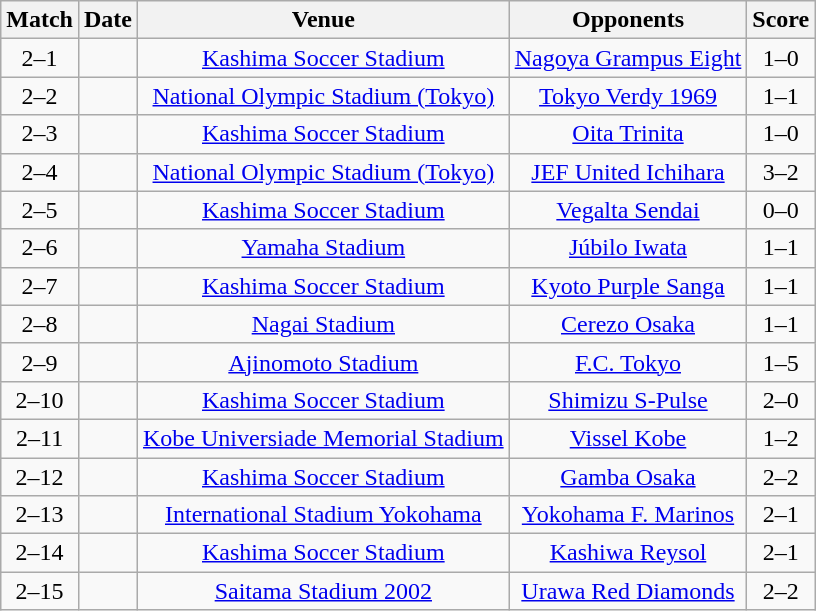<table class="wikitable" style="text-align:center;">
<tr>
<th>Match</th>
<th>Date</th>
<th>Venue</th>
<th>Opponents</th>
<th>Score</th>
</tr>
<tr>
<td>2–1</td>
<td></td>
<td><a href='#'>Kashima Soccer Stadium</a></td>
<td><a href='#'>Nagoya Grampus Eight</a></td>
<td>1–0</td>
</tr>
<tr>
<td>2–2</td>
<td></td>
<td><a href='#'>National Olympic Stadium (Tokyo)</a></td>
<td><a href='#'>Tokyo Verdy 1969</a></td>
<td>1–1</td>
</tr>
<tr>
<td>2–3</td>
<td></td>
<td><a href='#'>Kashima Soccer Stadium</a></td>
<td><a href='#'>Oita Trinita</a></td>
<td>1–0</td>
</tr>
<tr>
<td>2–4</td>
<td></td>
<td><a href='#'>National Olympic Stadium (Tokyo)</a></td>
<td><a href='#'>JEF United Ichihara</a></td>
<td>3–2</td>
</tr>
<tr>
<td>2–5</td>
<td></td>
<td><a href='#'>Kashima Soccer Stadium</a></td>
<td><a href='#'>Vegalta Sendai</a></td>
<td>0–0</td>
</tr>
<tr>
<td>2–6</td>
<td></td>
<td><a href='#'>Yamaha Stadium</a></td>
<td><a href='#'>Júbilo Iwata</a></td>
<td>1–1</td>
</tr>
<tr>
<td>2–7</td>
<td></td>
<td><a href='#'>Kashima Soccer Stadium</a></td>
<td><a href='#'>Kyoto Purple Sanga</a></td>
<td>1–1</td>
</tr>
<tr>
<td>2–8</td>
<td></td>
<td><a href='#'>Nagai Stadium</a></td>
<td><a href='#'>Cerezo Osaka</a></td>
<td>1–1</td>
</tr>
<tr>
<td>2–9</td>
<td></td>
<td><a href='#'>Ajinomoto Stadium</a></td>
<td><a href='#'>F.C. Tokyo</a></td>
<td>1–5</td>
</tr>
<tr>
<td>2–10</td>
<td></td>
<td><a href='#'>Kashima Soccer Stadium</a></td>
<td><a href='#'>Shimizu S-Pulse</a></td>
<td>2–0</td>
</tr>
<tr>
<td>2–11</td>
<td></td>
<td><a href='#'>Kobe Universiade Memorial Stadium</a></td>
<td><a href='#'>Vissel Kobe</a></td>
<td>1–2</td>
</tr>
<tr>
<td>2–12</td>
<td></td>
<td><a href='#'>Kashima Soccer Stadium</a></td>
<td><a href='#'>Gamba Osaka</a></td>
<td>2–2</td>
</tr>
<tr>
<td>2–13</td>
<td></td>
<td><a href='#'>International Stadium Yokohama</a></td>
<td><a href='#'>Yokohama F. Marinos</a></td>
<td>2–1</td>
</tr>
<tr>
<td>2–14</td>
<td></td>
<td><a href='#'>Kashima Soccer Stadium</a></td>
<td><a href='#'>Kashiwa Reysol</a></td>
<td>2–1</td>
</tr>
<tr>
<td>2–15</td>
<td></td>
<td><a href='#'>Saitama Stadium 2002</a></td>
<td><a href='#'>Urawa Red Diamonds</a></td>
<td>2–2</td>
</tr>
</table>
